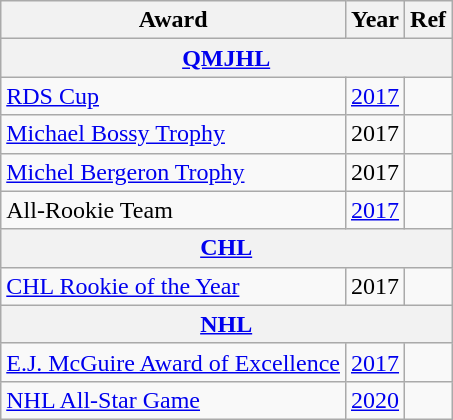<table class="wikitable">
<tr>
<th>Award</th>
<th>Year</th>
<th>Ref</th>
</tr>
<tr>
<th colspan="3"><a href='#'>QMJHL</a></th>
</tr>
<tr>
<td><a href='#'>RDS Cup</a></td>
<td><a href='#'>2017</a></td>
<td></td>
</tr>
<tr>
<td><a href='#'>Michael Bossy Trophy</a></td>
<td>2017</td>
<td></td>
</tr>
<tr>
<td><a href='#'>Michel Bergeron Trophy</a></td>
<td>2017</td>
<td></td>
</tr>
<tr>
<td>All-Rookie Team</td>
<td><a href='#'>2017</a></td>
<td></td>
</tr>
<tr>
<th colspan="3"><a href='#'>CHL</a></th>
</tr>
<tr>
<td><a href='#'>CHL Rookie of the Year</a></td>
<td>2017</td>
<td></td>
</tr>
<tr>
<th colspan="3"><a href='#'>NHL</a></th>
</tr>
<tr>
<td><a href='#'>E.J. McGuire Award of Excellence</a></td>
<td><a href='#'>2017</a></td>
<td></td>
</tr>
<tr>
<td><a href='#'>NHL All-Star Game</a></td>
<td><a href='#'>2020</a></td>
<td></td>
</tr>
</table>
